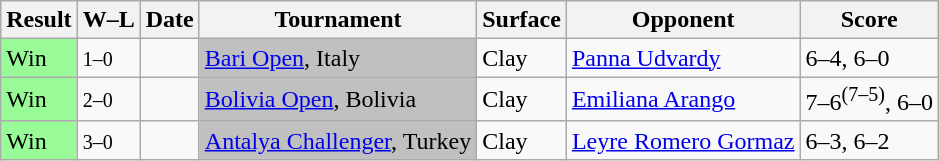<table class="sortable wikitable">
<tr>
<th>Result</th>
<th>W–L</th>
<th>Date</th>
<th>Tournament</th>
<th>Surface</th>
<th>Opponent</th>
<th class="unsortable">Score</th>
</tr>
<tr>
<td bgcolor=#98fb98>Win</td>
<td><small>1–0</small></td>
<td><a href='#'></a></td>
<td bgcolor=silver><a href='#'>Bari Open</a>, Italy</td>
<td>Clay</td>
<td> <a href='#'>Panna Udvardy</a></td>
<td>6–4, 6–0</td>
</tr>
<tr>
<td bgcolor=#98fb98>Win</td>
<td><small>2–0</small></td>
<td><a href='#'></a></td>
<td style="background:silver;"><a href='#'>Bolivia Open</a>, Bolivia</td>
<td>Clay</td>
<td> <a href='#'>Emiliana Arango</a></td>
<td>7–6<sup>(7–5)</sup>, 6–0</td>
</tr>
<tr>
<td bgcolor=#98fb98>Win</td>
<td><small>3–0</small></td>
<td><a href='#'></a></td>
<td bgcolor=silver><a href='#'>Antalya Challenger</a>, Turkey</td>
<td>Clay</td>
<td> <a href='#'>Leyre Romero Gormaz</a></td>
<td>6–3, 6–2</td>
</tr>
</table>
